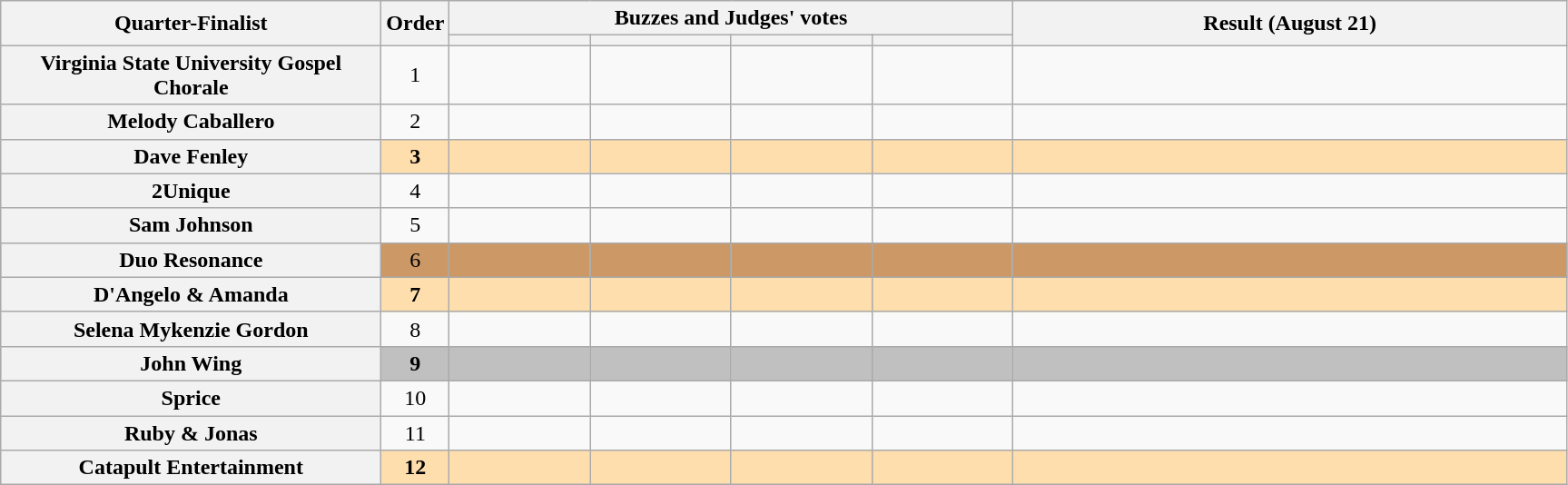<table class="wikitable plainrowheaders sortable" style="text-align:center;">
<tr>
<th scope="col" rowspan="2" class="unsortable" style="width:17em;">Quarter-Finalist</th>
<th scope="col" rowspan="2" style="width:1em;">Order</th>
<th scope="col" colspan="4" class="unsortable" style="width:24em;">Buzzes and Judges' votes</th>
<th scope="col" rowspan="2" style="width:25em;">Result (August 21)</th>
</tr>
<tr>
<th scope="col" class="unsortable" style="width:6em;"></th>
<th scope="col" class="unsortable" style="width:6em;"></th>
<th scope="col" class="unsortable" style="width:6em;"></th>
<th scope="col" class="unsortable" style="width:6em;"></th>
</tr>
<tr>
<th scope="row">Virginia State University Gospel Chorale</th>
<td>1</td>
<td style="text-align:center;"></td>
<td style="text-align:center;"></td>
<td style="text-align:center;"></td>
<td style="text-align:center;"></td>
<td></td>
</tr>
<tr>
<th scope="row">Melody Caballero</th>
<td>2</td>
<td style="text-align:center;"></td>
<td style="text-align:center;"></td>
<td style="text-align:center;"></td>
<td style="text-align:center;"></td>
<td></td>
</tr>
<tr style="background:NavajoWhite">
<th scope="row"><strong>Dave Fenley</strong></th>
<td><strong>3</strong></td>
<td style="text-align:center;"></td>
<td style="text-align:center;"></td>
<td style="text-align:center;"></td>
<td style="text-align:center;"></td>
<td><strong></strong></td>
</tr>
<tr>
<th scope="row">2Unique</th>
<td>4</td>
<td style="text-align:center;"></td>
<td style="text-align:center;"></td>
<td style="text-align:center;"></td>
<td style="text-align:center;"></td>
<td></td>
</tr>
<tr>
<th scope="row">Sam Johnson </th>
<td>5</td>
<td style="text-align:center;"></td>
<td style="text-align:center;"></td>
<td style="text-align:center;"></td>
<td style="text-align:center;"></td>
<td></td>
</tr>
<tr style="background:#c96">
<th scope="row" style=>Duo Resonance </th>
<td>6</td>
<td style="text-align:center;"></td>
<td style="text-align:center;"></td>
<td style="text-align:center;"></td>
<td style="text-align:center;"></td>
<td></td>
</tr>
<tr style="background:NavajoWhite">
<th scope="row"><strong>D'Angelo & Amanda</strong></th>
<td><strong>7</strong></td>
<td style="text-align:center;"></td>
<td style="text-align:center;"></td>
<td style="text-align:center;"></td>
<td style="text-align:center;"></td>
<td><strong></strong></td>
</tr>
<tr>
<th scope="row">Selena Mykenzie Gordon</th>
<td>8</td>
<td style="text-align:center;"></td>
<td style="text-align:center;"></td>
<td style="text-align:center;"></td>
<td style="text-align:center;"></td>
<td></td>
</tr>
<tr style="background:silver">
<th scope="row"><strong>John Wing</strong></th>
<td><strong>9</strong></td>
<td style="text-align:center;"></td>
<td style="text-align:center;"></td>
<td style="text-align:center;"></td>
<td style="text-align:center;"></td>
<td><strong></strong></td>
</tr>
<tr>
<th scope="row">Sprice</th>
<td>10</td>
<td style="text-align:center;"></td>
<td style="text-align:center;"></td>
<td style="text-align:center;"></td>
<td style="text-align:center;"></td>
<td></td>
</tr>
<tr>
<th scope="row">Ruby & Jonas</th>
<td>11</td>
<td style="text-align:center;"></td>
<td style="text-align:center;"></td>
<td style="text-align:center;"></td>
<td style="text-align:center;"></td>
<td></td>
</tr>
<tr style="background:NavajoWhite">
<th scope="row"><strong>Catapult Entertainment</strong></th>
<td><strong>12</strong></td>
<td style="text-align:center;"></td>
<td style="text-align:center;"></td>
<td style="text-align:center;"></td>
<td style="text-align:center;"></td>
<td><strong></strong></td>
</tr>
</table>
